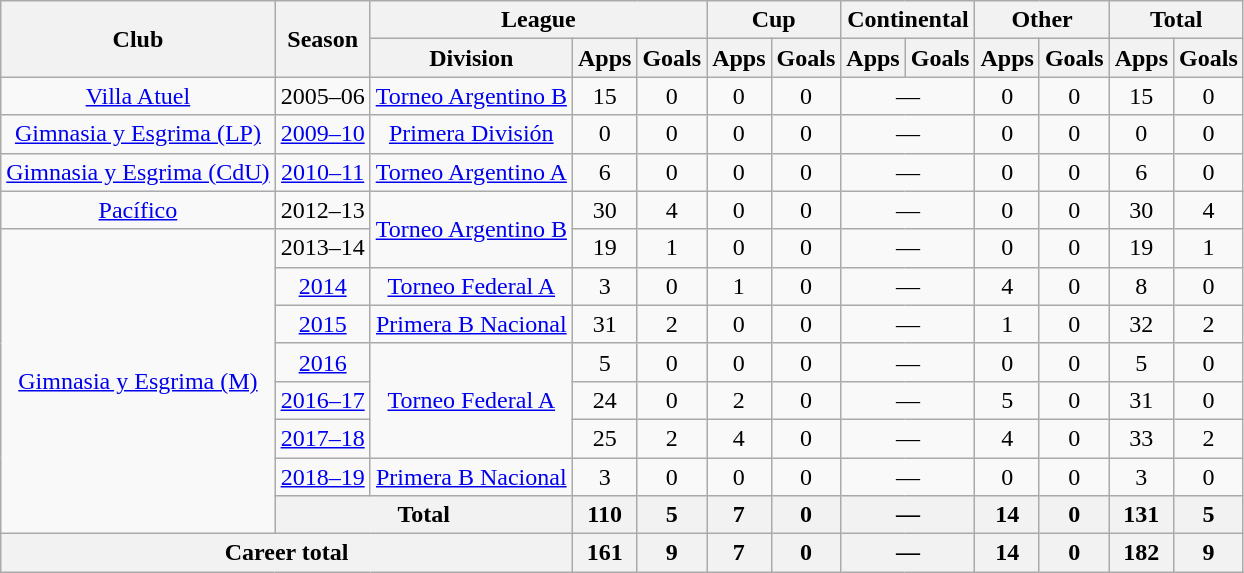<table class="wikitable" style="text-align:center">
<tr>
<th rowspan="2">Club</th>
<th rowspan="2">Season</th>
<th colspan="3">League</th>
<th colspan="2">Cup</th>
<th colspan="2">Continental</th>
<th colspan="2">Other</th>
<th colspan="2">Total</th>
</tr>
<tr>
<th>Division</th>
<th>Apps</th>
<th>Goals</th>
<th>Apps</th>
<th>Goals</th>
<th>Apps</th>
<th>Goals</th>
<th>Apps</th>
<th>Goals</th>
<th>Apps</th>
<th>Goals</th>
</tr>
<tr>
<td rowspan="1"><a href='#'>Villa Atuel</a></td>
<td>2005–06</td>
<td rowspan="1"><a href='#'>Torneo Argentino B</a></td>
<td>15</td>
<td>0</td>
<td>0</td>
<td>0</td>
<td colspan="2">—</td>
<td>0</td>
<td>0</td>
<td>15</td>
<td>0</td>
</tr>
<tr>
<td rowspan="1"><a href='#'>Gimnasia y Esgrima (LP)</a></td>
<td><a href='#'>2009–10</a></td>
<td rowspan="1"><a href='#'>Primera División</a></td>
<td>0</td>
<td>0</td>
<td>0</td>
<td>0</td>
<td colspan="2">—</td>
<td>0</td>
<td>0</td>
<td>0</td>
<td>0</td>
</tr>
<tr>
<td rowspan="1"><a href='#'>Gimnasia y Esgrima (CdU)</a></td>
<td><a href='#'>2010–11</a></td>
<td rowspan="1"><a href='#'>Torneo Argentino A</a></td>
<td>6</td>
<td>0</td>
<td>0</td>
<td>0</td>
<td colspan="2">—</td>
<td>0</td>
<td>0</td>
<td>6</td>
<td>0</td>
</tr>
<tr>
<td rowspan="1"><a href='#'>Pacífico</a></td>
<td>2012–13</td>
<td rowspan="2"><a href='#'>Torneo Argentino B</a></td>
<td>30</td>
<td>4</td>
<td>0</td>
<td>0</td>
<td colspan="2">—</td>
<td>0</td>
<td>0</td>
<td>30</td>
<td>4</td>
</tr>
<tr>
<td rowspan="8"><a href='#'>Gimnasia y Esgrima (M)</a></td>
<td>2013–14</td>
<td>19</td>
<td>1</td>
<td>0</td>
<td>0</td>
<td colspan="2">—</td>
<td>0</td>
<td>0</td>
<td>19</td>
<td>1</td>
</tr>
<tr>
<td><a href='#'>2014</a></td>
<td rowspan="1"><a href='#'>Torneo Federal A</a></td>
<td>3</td>
<td>0</td>
<td>1</td>
<td>0</td>
<td colspan="2">—</td>
<td>4</td>
<td>0</td>
<td>8</td>
<td>0</td>
</tr>
<tr>
<td><a href='#'>2015</a></td>
<td rowspan="1"><a href='#'>Primera B Nacional</a></td>
<td>31</td>
<td>2</td>
<td>0</td>
<td>0</td>
<td colspan="2">—</td>
<td>1</td>
<td>0</td>
<td>32</td>
<td>2</td>
</tr>
<tr>
<td><a href='#'>2016</a></td>
<td rowspan="3"><a href='#'>Torneo Federal A</a></td>
<td>5</td>
<td>0</td>
<td>0</td>
<td>0</td>
<td colspan="2">—</td>
<td>0</td>
<td>0</td>
<td>5</td>
<td>0</td>
</tr>
<tr>
<td><a href='#'>2016–17</a></td>
<td>24</td>
<td>0</td>
<td>2</td>
<td>0</td>
<td colspan="2">—</td>
<td>5</td>
<td>0</td>
<td>31</td>
<td>0</td>
</tr>
<tr>
<td><a href='#'>2017–18</a></td>
<td>25</td>
<td>2</td>
<td>4</td>
<td>0</td>
<td colspan="2">—</td>
<td>4</td>
<td>0</td>
<td>33</td>
<td>2</td>
</tr>
<tr>
<td><a href='#'>2018–19</a></td>
<td rowspan="1"><a href='#'>Primera B Nacional</a></td>
<td>3</td>
<td>0</td>
<td>0</td>
<td>0</td>
<td colspan="2">—</td>
<td>0</td>
<td>0</td>
<td>3</td>
<td>0</td>
</tr>
<tr>
<th colspan="2">Total</th>
<th>110</th>
<th>5</th>
<th>7</th>
<th>0</th>
<th colspan="2">—</th>
<th>14</th>
<th>0</th>
<th>131</th>
<th>5</th>
</tr>
<tr>
<th colspan="3">Career total</th>
<th>161</th>
<th>9</th>
<th>7</th>
<th>0</th>
<th colspan="2">—</th>
<th>14</th>
<th>0</th>
<th>182</th>
<th>9</th>
</tr>
</table>
